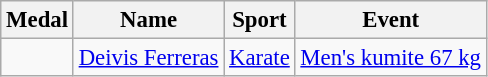<table class="wikitable sortable" style="font-size: 95%;">
<tr>
<th>Medal</th>
<th>Name</th>
<th>Sport</th>
<th>Event</th>
</tr>
<tr>
<td></td>
<td><a href='#'>Deivis Ferreras</a></td>
<td><a href='#'>Karate</a></td>
<td><a href='#'>Men's kumite 67 kg</a></td>
</tr>
</table>
